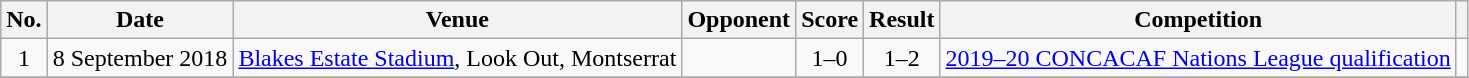<table class="wikitable">
<tr>
<th scope="col">No.</th>
<th scope="col">Date</th>
<th scope="col">Venue</th>
<th scope="col">Opponent</th>
<th scope="col">Score</th>
<th scope="col">Result</th>
<th scope="col">Competition</th>
<th scope="col"></th>
</tr>
<tr>
<td align="center">1</td>
<td>8 September 2018</td>
<td><a href='#'>Blakes Estate Stadium</a>, Look Out, Montserrat</td>
<td></td>
<td align="center">1–0</td>
<td align="center">1–2</td>
<td><a href='#'>2019–20 CONCACAF Nations League qualification</a></td>
<td></td>
</tr>
<tr>
</tr>
</table>
